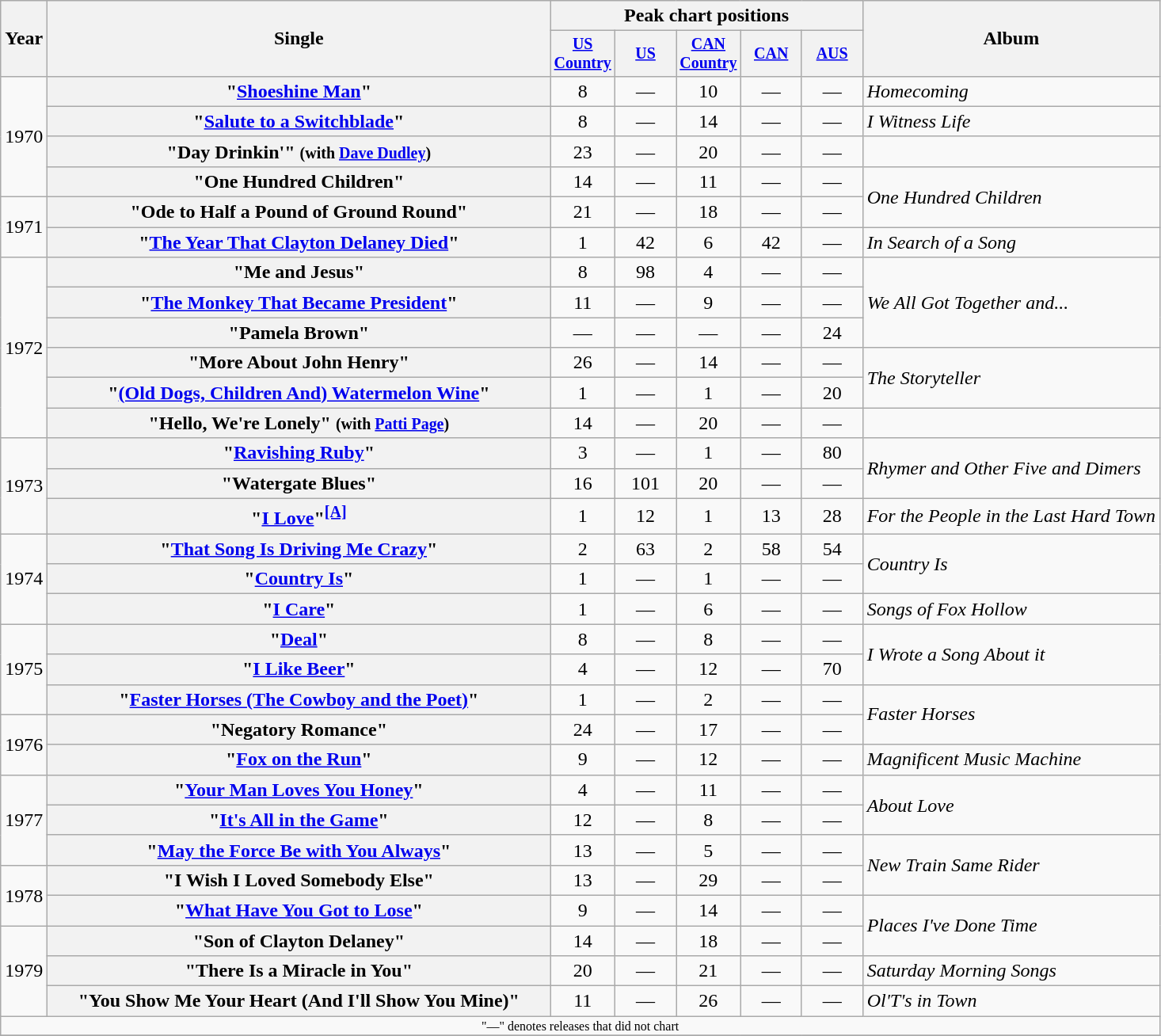<table class="wikitable plainrowheaders" style="text-align:center;">
<tr>
<th rowspan="2">Year</th>
<th rowspan="2" style="width:26em;">Single</th>
<th colspan="5">Peak chart positions</th>
<th rowspan="2">Album</th>
</tr>
<tr style="font-size:smaller;">
<th width="45"><a href='#'>US Country</a></th>
<th width="45"><a href='#'>US</a></th>
<th width="45"><a href='#'>CAN Country</a></th>
<th width="45"><a href='#'>CAN</a></th>
<th width="45"><a href='#'>AUS</a></th>
</tr>
<tr>
<td rowspan="4">1970</td>
<th scope="row">"<a href='#'>Shoeshine Man</a>"</th>
<td>8</td>
<td>—</td>
<td>10</td>
<td>—</td>
<td>—</td>
<td align="left"><em>Homecoming</em></td>
</tr>
<tr>
<th scope="row">"<a href='#'>Salute to a Switchblade</a>"</th>
<td>8</td>
<td>—</td>
<td>14</td>
<td>—</td>
<td>—</td>
<td align="left"><em>I Witness Life</em></td>
</tr>
<tr>
<th scope="row">"Day Drinkin'" <small>(with <a href='#'>Dave Dudley</a>)</small></th>
<td>23</td>
<td>—</td>
<td>20</td>
<td>—</td>
<td>—</td>
<td></td>
</tr>
<tr>
<th scope="row">"One Hundred Children"</th>
<td>14</td>
<td>—</td>
<td>11</td>
<td>—</td>
<td>—</td>
<td align="left" rowspan="2"><em>One Hundred Children</em></td>
</tr>
<tr>
<td rowspan="2">1971</td>
<th scope="row">"Ode to Half a Pound of Ground Round"</th>
<td>21</td>
<td>—</td>
<td>18</td>
<td>—</td>
<td>—</td>
</tr>
<tr>
<th scope="row">"<a href='#'>The Year That Clayton Delaney Died</a>"</th>
<td>1</td>
<td>42</td>
<td>6</td>
<td>42</td>
<td>—</td>
<td align="left"><em>In Search of a Song</em></td>
</tr>
<tr>
<td rowspan="6">1972</td>
<th scope="row">"Me and Jesus"</th>
<td>8</td>
<td>98</td>
<td>4</td>
<td>—</td>
<td>—</td>
<td align="left" rowspan="3"><em>We All Got Together and...</em></td>
</tr>
<tr>
<th scope="row">"<a href='#'>The Monkey That Became President</a>"</th>
<td>11</td>
<td>—</td>
<td>9</td>
<td>—</td>
<td>—</td>
</tr>
<tr>
<th scope="row">"Pamela Brown"</th>
<td>—</td>
<td>—</td>
<td>—</td>
<td>—</td>
<td>24</td>
</tr>
<tr>
<th scope="row">"More About John Henry"</th>
<td>26</td>
<td>—</td>
<td>14</td>
<td>—</td>
<td>—</td>
<td align="left" rowspan="2"><em>The Storyteller</em></td>
</tr>
<tr>
<th scope="row">"<a href='#'>(Old Dogs, Children And) Watermelon Wine</a>"</th>
<td>1</td>
<td>—</td>
<td>1</td>
<td>—</td>
<td>20</td>
</tr>
<tr>
<th scope="row">"Hello, We're Lonely" <small>(with <a href='#'>Patti Page</a>)</small></th>
<td>14</td>
<td>—</td>
<td>20</td>
<td>—</td>
<td>—</td>
<td></td>
</tr>
<tr>
<td rowspan="3">1973</td>
<th scope="row">"<a href='#'>Ravishing Ruby</a>"</th>
<td>3</td>
<td>—</td>
<td>1</td>
<td>—</td>
<td>80</td>
<td align="left" rowspan="2"><em>Rhymer and Other Five and Dimers</em></td>
</tr>
<tr>
<th scope="row">"Watergate Blues"</th>
<td>16</td>
<td>101</td>
<td>20</td>
<td>—</td>
<td>—</td>
</tr>
<tr>
<th scope="row">"<a href='#'>I Love</a>"<sup><span></span><a href='#'><strong>[A]</strong></a></sup></th>
<td>1</td>
<td>12</td>
<td>1</td>
<td>13</td>
<td>28</td>
<td align="left"><em>For the People in the Last Hard Town</em></td>
</tr>
<tr>
<td rowspan="3">1974</td>
<th scope="row">"<a href='#'>That Song Is Driving Me Crazy</a>"</th>
<td>2</td>
<td>63</td>
<td>2</td>
<td>58</td>
<td>54</td>
<td align="left" rowspan="2"><em>Country Is</em></td>
</tr>
<tr>
<th scope="row">"<a href='#'>Country Is</a>"</th>
<td>1</td>
<td>—</td>
<td>1</td>
<td>—</td>
<td>—</td>
</tr>
<tr>
<th scope="row">"<a href='#'>I Care</a>"</th>
<td>1</td>
<td>—</td>
<td>6</td>
<td>—</td>
<td>—</td>
<td align="left"><em>Songs of Fox Hollow</em></td>
</tr>
<tr>
<td rowspan="3">1975</td>
<th scope="row">"<a href='#'>Deal</a>"</th>
<td>8</td>
<td>—</td>
<td>8</td>
<td>—</td>
<td>—</td>
<td align="left" rowspan="2"><em>I Wrote a Song About it</em></td>
</tr>
<tr>
<th scope="row">"<a href='#'>I Like Beer</a>"</th>
<td>4</td>
<td>—</td>
<td>12</td>
<td>—</td>
<td>70</td>
</tr>
<tr>
<th scope="row">"<a href='#'>Faster Horses (The Cowboy and the Poet)</a>"</th>
<td>1</td>
<td>—</td>
<td>2</td>
<td>—</td>
<td>—</td>
<td align="left" rowspan="2"><em>Faster Horses</em></td>
</tr>
<tr>
<td rowspan="2">1976</td>
<th scope="row">"Negatory Romance"</th>
<td>24</td>
<td>—</td>
<td>17</td>
<td>—</td>
<td>—</td>
</tr>
<tr>
<th scope="row">"<a href='#'>Fox on the Run</a>"</th>
<td>9</td>
<td>—</td>
<td>12</td>
<td>—</td>
<td>—</td>
<td align="left"><em>Magnificent Music Machine</em></td>
</tr>
<tr>
<td rowspan="3">1977</td>
<th scope="row">"<a href='#'>Your Man Loves You Honey</a>"</th>
<td>4</td>
<td>—</td>
<td>11</td>
<td>—</td>
<td>—</td>
<td align="left" rowspan="2"><em>About Love</em></td>
</tr>
<tr>
<th scope="row">"<a href='#'>It's All in the Game</a>"</th>
<td>12</td>
<td>—</td>
<td>8</td>
<td>—</td>
<td>—</td>
</tr>
<tr>
<th scope="row">"<a href='#'>May the Force Be with You Always</a>"</th>
<td>13</td>
<td>—</td>
<td>5</td>
<td>—</td>
<td>—</td>
<td align="left" rowspan="2"><em>New Train Same Rider</em></td>
</tr>
<tr>
<td rowspan="2">1978</td>
<th scope="row">"I Wish I Loved Somebody Else"</th>
<td>13</td>
<td>—</td>
<td>29</td>
<td>—</td>
<td>—</td>
</tr>
<tr>
<th scope="row">"<a href='#'>What Have You Got to Lose</a>"</th>
<td>9</td>
<td>—</td>
<td>14</td>
<td>—</td>
<td>—</td>
<td align="left" rowspan="2"><em>Places I've Done Time</em></td>
</tr>
<tr>
<td rowspan="3">1979</td>
<th scope="row">"Son of Clayton Delaney"</th>
<td>14</td>
<td>—</td>
<td>18</td>
<td>—</td>
<td>—</td>
</tr>
<tr>
<th scope="row">"There Is a Miracle in You"</th>
<td>20</td>
<td>—</td>
<td>21</td>
<td>—</td>
<td>—</td>
<td align="left"><em>Saturday Morning Songs</em></td>
</tr>
<tr>
<th scope="row">"You Show Me Your Heart (And I'll Show You Mine)"</th>
<td>11</td>
<td>—</td>
<td>26</td>
<td>—</td>
<td>—</td>
<td align="left"><em>Ol'T's in Town</em></td>
</tr>
<tr>
<td colspan="8" style="font-size: 8pt">"—" denotes releases that did not chart</td>
</tr>
<tr>
</tr>
</table>
